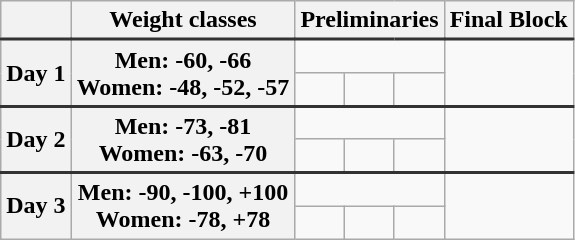<table class=wikitable style="text-align:center;">
<tr>
<th></th>
<th>Weight classes</th>
<th colspan=3>Preliminaries</th>
<th>Final Block</th>
</tr>
<tr style="border-top: 2px solid #333333;">
<th rowspan=2>Day 1</th>
<th rowspan=2>Men: -60, -66 <br> Women: -48, -52, -57</th>
<td colspan=3></td>
<td rowspan=2></td>
</tr>
<tr>
<td></td>
<td></td>
<td></td>
</tr>
<tr style="border-top: 2px solid #333333;">
<th rowspan=2>Day 2</th>
<th rowspan=2>Men: -73, -81<br> Women: -63, -70</th>
<td colspan=3></td>
<td rowspan=2></td>
</tr>
<tr>
<td></td>
<td></td>
<td></td>
</tr>
<tr style="border-top: 2px solid #333333;">
<th rowspan=2>Day 3</th>
<th rowspan=2>Men: -90, -100, +100 <br> Women: -78, +78</th>
<td colspan=3></td>
<td rowspan=2></td>
</tr>
<tr>
<td></td>
<td></td>
<td></td>
</tr>
</table>
